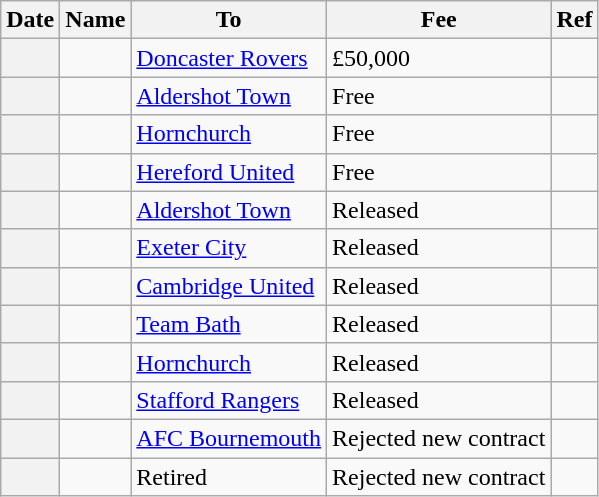<table class="wikitable sortable plainrowheaders">
<tr>
<th scope=col>Date</th>
<th scope=col>Name</th>
<th scope=col>To</th>
<th scope=col>Fee</th>
<th scope=col class=unsortable>Ref</th>
</tr>
<tr>
<th scope=row></th>
<td></td>
<td><a href='#'>Doncaster Rovers</a></td>
<td>£50,000</td>
<td><div></div></td>
</tr>
<tr>
<th scope=row></th>
<td></td>
<td><a href='#'>Aldershot Town</a></td>
<td>Free</td>
<td><div></div></td>
</tr>
<tr>
<th scope=row></th>
<td></td>
<td><a href='#'>Hornchurch</a></td>
<td>Free</td>
<td><div></div></td>
</tr>
<tr>
<th scope=row></th>
<td></td>
<td><a href='#'>Hereford United</a></td>
<td>Free</td>
<td><div></div></td>
</tr>
<tr>
<th scope=row></th>
<td></td>
<td><a href='#'>Aldershot Town</a></td>
<td>Released</td>
<td><div></div></td>
</tr>
<tr>
<th scope=row></th>
<td></td>
<td><a href='#'>Exeter City</a></td>
<td>Released</td>
<td><div></div></td>
</tr>
<tr>
<th scope=row></th>
<td></td>
<td><a href='#'>Cambridge United</a></td>
<td>Released</td>
<td><div></div></td>
</tr>
<tr>
<th scope=row></th>
<td></td>
<td><a href='#'>Team Bath</a></td>
<td>Released</td>
<td><div></div></td>
</tr>
<tr>
<th scope=row></th>
<td></td>
<td><a href='#'>Hornchurch</a></td>
<td>Released</td>
<td><div></div></td>
</tr>
<tr>
<th scope=row></th>
<td></td>
<td><a href='#'>Stafford Rangers</a></td>
<td>Released</td>
<td><div></div></td>
</tr>
<tr>
<th scope=row></th>
<td></td>
<td><a href='#'>AFC Bournemouth</a></td>
<td>Rejected new contract</td>
<td><div></div></td>
</tr>
<tr>
<th scope=row></th>
<td></td>
<td>Retired</td>
<td>Rejected new contract</td>
<td><div></div></td>
</tr>
</table>
